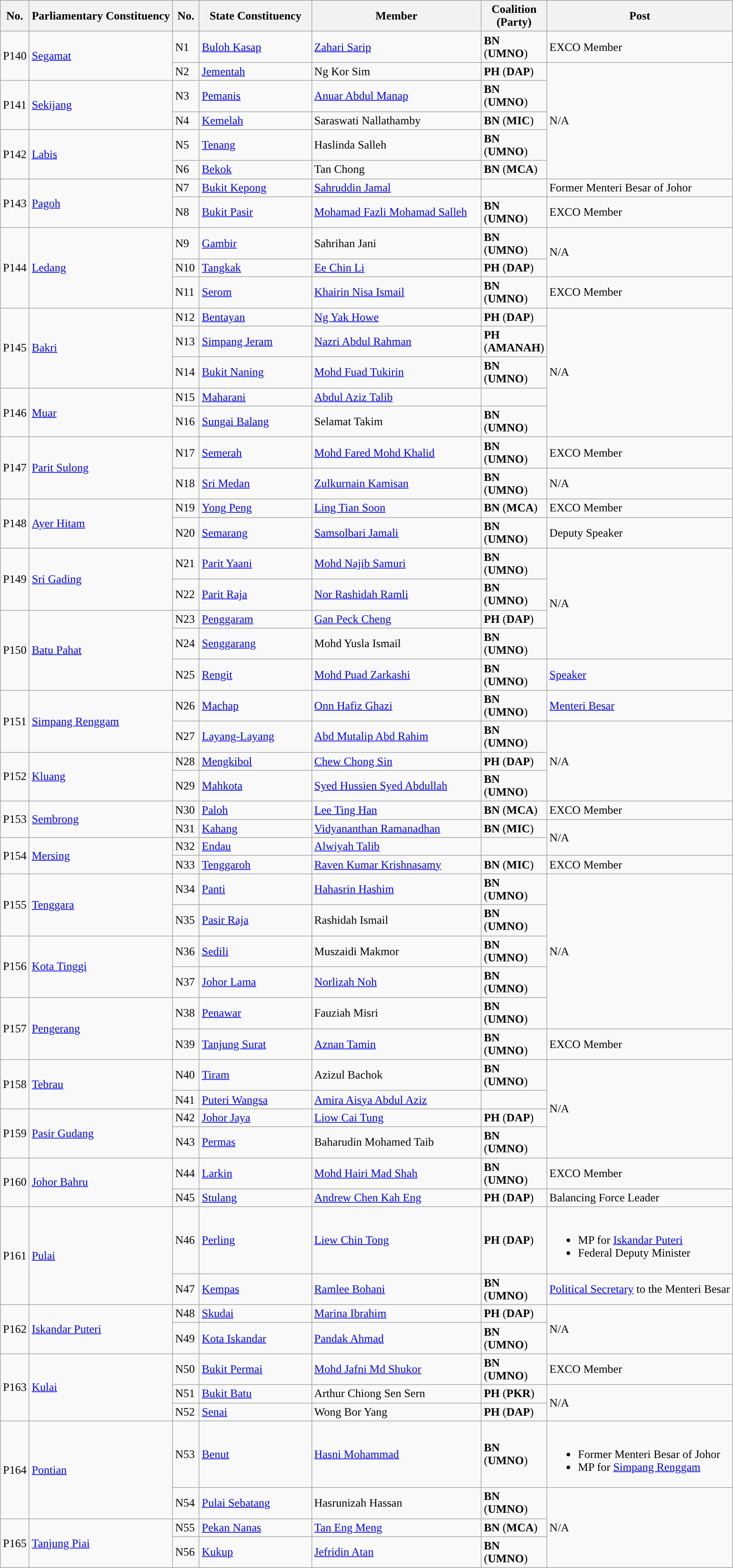<table class="wikitable sortable">
<tr>
<th>No.</th>
<th>Parliamentary Constituency</th>
<th width="30">No.</th>
<th width="150">State Constituency</th>
<th width="230">Member</th>
<th width="80">Coalition (Party)</th>
<th>Post</th>
</tr>
<tr>
<td rowspan="2">P140</td>
<td rowspan="2"><a href='#'>Segamat</a></td>
<td>N1</td>
<td><a href='#'>Buloh Kasap</a></td>
<td><a href='#'>Zahari Sarip</a></td>
<td><strong>BN</strong> (<strong>UMNO</strong>)</td>
<td>EXCO Member</td>
</tr>
<tr>
<td>N2</td>
<td><a href='#'>Jementah</a></td>
<td>Ng Kor Sim</td>
<td><strong>PH</strong> (<strong>DAP</strong>)</td>
<td rowspan="5">N/A</td>
</tr>
<tr>
<td rowspan="2">P141</td>
<td rowspan="2"><a href='#'>Sekijang</a></td>
<td>N3</td>
<td><a href='#'>Pemanis</a></td>
<td><a href='#'>Anuar Abdul Manap</a></td>
<td><strong>BN</strong> (<strong>UMNO</strong>)</td>
</tr>
<tr>
<td>N4</td>
<td><a href='#'>Kemelah</a></td>
<td>Saraswati Nallathamby</td>
<td><strong>BN</strong> (<strong>MIC</strong>)</td>
</tr>
<tr>
<td rowspan="2">P142</td>
<td rowspan="2"><a href='#'>Labis</a></td>
<td>N5</td>
<td><a href='#'>Tenang</a></td>
<td>Haslinda Salleh</td>
<td><strong>BN</strong> (<strong>UMNO</strong>)</td>
</tr>
<tr>
<td>N6</td>
<td><a href='#'>Bekok</a></td>
<td>Tan Chong</td>
<td><strong>BN</strong> (<strong>MCA</strong>)</td>
</tr>
<tr>
<td rowspan="2">P143</td>
<td rowspan="2"><a href='#'>Pagoh</a></td>
<td>N7</td>
<td><a href='#'>Bukit Kepong</a></td>
<td><a href='#'>Sahruddin Jamal</a></td>
<td></td>
<td>Former Menteri Besar of Johor</td>
</tr>
<tr>
<td>N8</td>
<td><a href='#'>Bukit Pasir</a></td>
<td><a href='#'>Mohamad Fazli Mohamad Salleh</a></td>
<td><strong>BN</strong> (<strong>UMNO</strong>)</td>
<td>EXCO Member</td>
</tr>
<tr>
<td rowspan="3">P144</td>
<td rowspan="3"><a href='#'>Ledang</a></td>
<td>N9</td>
<td><a href='#'>Gambir</a></td>
<td>Sahrihan Jani</td>
<td><strong>BN</strong> (<strong>UMNO</strong>)</td>
<td rowspan="2">N/A</td>
</tr>
<tr>
<td>N10</td>
<td><a href='#'>Tangkak</a></td>
<td><a href='#'>Ee Chin Li</a></td>
<td><strong>PH</strong> (<strong>DAP</strong>)</td>
</tr>
<tr>
<td>N11</td>
<td><a href='#'>Serom</a></td>
<td><a href='#'>Khairin Nisa Ismail</a></td>
<td><strong>BN</strong> (<strong>UMNO</strong>)</td>
<td>EXCO Member</td>
</tr>
<tr>
<td rowspan="3">P145</td>
<td rowspan="3"><a href='#'>Bakri</a></td>
<td>N12</td>
<td><a href='#'>Bentayan</a></td>
<td><a href='#'>Ng Yak Howe</a></td>
<td><strong>PH</strong> (<strong>DAP</strong>)</td>
<td rowspan="5">N/A</td>
</tr>
<tr>
<td>N13</td>
<td><a href='#'>Simpang Jeram</a></td>
<td><a href='#'>Nazri Abdul Rahman</a></td>
<td><strong>PH</strong> (<strong>AMANAH</strong>)</td>
</tr>
<tr>
<td>N14</td>
<td><a href='#'>Bukit Naning</a></td>
<td><a href='#'>Mohd Fuad Tukirin</a></td>
<td><strong>BN</strong> (<strong>UMNO</strong>)</td>
</tr>
<tr>
<td rowspan="2">P146</td>
<td rowspan="2"><a href='#'>Muar</a></td>
<td>N15</td>
<td><a href='#'>Maharani</a></td>
<td><a href='#'>Abdul Aziz Talib</a></td>
<td></td>
</tr>
<tr>
<td>N16</td>
<td><a href='#'>Sungai Balang</a></td>
<td>Selamat Takim</td>
<td><strong>BN</strong> (<strong>UMNO</strong>)</td>
</tr>
<tr>
<td rowspan="2">P147</td>
<td rowspan="2"><a href='#'>Parit Sulong</a></td>
<td>N17</td>
<td><a href='#'>Semerah</a></td>
<td><a href='#'>Mohd Fared Mohd Khalid</a></td>
<td><strong>BN</strong> (<strong>UMNO</strong>)</td>
<td>EXCO Member</td>
</tr>
<tr>
<td>N18</td>
<td><a href='#'>Sri Medan</a></td>
<td><a href='#'>Zulkurnain Kamisan</a></td>
<td><strong>BN</strong> (<strong>UMNO</strong>)</td>
<td>N/A</td>
</tr>
<tr>
<td rowspan="2">P148</td>
<td rowspan="2"><a href='#'>Ayer Hitam</a></td>
<td>N19</td>
<td><a href='#'>Yong Peng</a></td>
<td><a href='#'>Ling Tian Soon</a></td>
<td><strong>BN</strong> (<strong>MCA</strong>)</td>
<td>EXCO Member</td>
</tr>
<tr>
<td>N20</td>
<td><a href='#'>Semarang</a></td>
<td><a href='#'>Samsolbari Jamali</a></td>
<td><strong>BN</strong> (<strong>UMNO</strong>)</td>
<td>Deputy Speaker</td>
</tr>
<tr>
<td rowspan="2">P149</td>
<td rowspan="2"><a href='#'>Sri Gading</a></td>
<td>N21</td>
<td><a href='#'>Parit Yaani</a></td>
<td><a href='#'>Mohd Najib Samuri</a></td>
<td><strong>BN</strong> (<strong>UMNO</strong>)</td>
<td rowspan="4">N/A</td>
</tr>
<tr>
<td>N22</td>
<td><a href='#'>Parit Raja</a></td>
<td><a href='#'>Nor Rashidah Ramli</a></td>
<td><strong>BN</strong> (<strong>UMNO</strong>)</td>
</tr>
<tr>
<td rowspan="3">P150</td>
<td rowspan="3"><a href='#'>Batu Pahat</a></td>
<td>N23</td>
<td><a href='#'>Penggaram</a></td>
<td><a href='#'>Gan Peck Cheng</a></td>
<td><strong>PH</strong> (<strong>DAP</strong>)</td>
</tr>
<tr>
<td>N24</td>
<td><a href='#'>Senggarang</a></td>
<td>Mohd Yusla Ismail</td>
<td><strong>BN</strong> (<strong>UMNO</strong>)</td>
</tr>
<tr>
<td>N25</td>
<td><a href='#'>Rengit</a></td>
<td><a href='#'>Mohd Puad Zarkashi</a></td>
<td><strong>BN</strong> (<strong>UMNO</strong>)</td>
<td><a href='#'>Speaker</a></td>
</tr>
<tr>
<td rowspan="2">P151</td>
<td rowspan="2"><a href='#'>Simpang Renggam</a></td>
<td>N26</td>
<td><a href='#'>Machap</a></td>
<td><a href='#'>Onn Hafiz Ghazi</a></td>
<td><strong>BN</strong> (<strong>UMNO</strong>)</td>
<td><a href='#'>Menteri Besar</a></td>
</tr>
<tr>
<td>N27</td>
<td><a href='#'>Layang-Layang</a></td>
<td><a href='#'>Abd Mutalip Abd Rahim</a></td>
<td><strong>BN</strong> (<strong>UMNO</strong>)</td>
<td rowspan="3">N/A</td>
</tr>
<tr>
<td rowspan="2">P152</td>
<td rowspan="2"><a href='#'>Kluang</a></td>
<td>N28</td>
<td><a href='#'>Mengkibol</a></td>
<td><a href='#'>Chew Chong Sin</a></td>
<td><strong>PH</strong> (<strong>DAP</strong>)</td>
</tr>
<tr>
<td>N29</td>
<td><a href='#'>Mahkota</a></td>
<td><a href='#'>Syed Hussien Syed Abdullah</a></td>
<td><strong>BN</strong> (<strong>UMNO</strong>)</td>
</tr>
<tr>
<td rowspan="2">P153</td>
<td rowspan="2"><a href='#'>Sembrong</a></td>
<td>N30</td>
<td><a href='#'>Paloh</a></td>
<td><a href='#'>Lee Ting Han</a></td>
<td><strong>BN</strong> (<strong>MCA</strong>)</td>
<td>EXCO Member</td>
</tr>
<tr>
<td>N31</td>
<td><a href='#'>Kahang</a></td>
<td><a href='#'>Vidyananthan Ramanadhan</a></td>
<td><strong>BN</strong> (<strong>MIC</strong>)</td>
<td rowspan="2">N/A</td>
</tr>
<tr>
<td rowspan="2">P154</td>
<td rowspan="2"><a href='#'>Mersing</a></td>
<td>N32</td>
<td><a href='#'>Endau</a></td>
<td><a href='#'>Alwiyah Talib</a></td>
<td></td>
</tr>
<tr>
<td>N33</td>
<td><a href='#'>Tenggaroh</a></td>
<td><a href='#'>Raven Kumar Krishnasamy</a></td>
<td><strong>BN</strong> (<strong>MIC</strong>)</td>
<td>EXCO Member</td>
</tr>
<tr>
<td rowspan="2">P155</td>
<td rowspan="2"><a href='#'>Tenggara</a></td>
<td>N34</td>
<td><a href='#'>Panti</a></td>
<td><a href='#'>Hahasrin Hashim</a></td>
<td><strong>BN</strong> (<strong>UMNO</strong>)</td>
<td rowspan="5">N/A</td>
</tr>
<tr>
<td>N35</td>
<td><a href='#'>Pasir Raja</a></td>
<td>Rashidah Ismail</td>
<td><strong>BN</strong> (<strong>UMNO</strong>)</td>
</tr>
<tr>
<td rowspan="2">P156</td>
<td rowspan="2"><a href='#'>Kota Tinggi</a></td>
<td>N36</td>
<td><a href='#'>Sedili</a></td>
<td>Muszaidi Makmor</td>
<td><strong>BN</strong> (<strong>UMNO</strong>)</td>
</tr>
<tr>
<td>N37</td>
<td><a href='#'>Johor Lama</a></td>
<td><a href='#'>Norlizah Noh</a></td>
<td><strong>BN</strong> (<strong>UMNO</strong>)</td>
</tr>
<tr>
<td rowspan="2">P157</td>
<td rowspan="2"><a href='#'>Pengerang</a></td>
<td>N38</td>
<td><a href='#'>Penawar</a></td>
<td>Fauziah Misri</td>
<td><strong>BN</strong> (<strong>UMNO</strong>)</td>
</tr>
<tr>
<td>N39</td>
<td><a href='#'>Tanjung Surat</a></td>
<td><a href='#'>Aznan Tamin</a></td>
<td><strong>BN</strong> (<strong>UMNO</strong>)</td>
<td>EXCO Member</td>
</tr>
<tr>
<td rowspan="2">P158</td>
<td rowspan="2"><a href='#'>Tebrau</a></td>
<td>N40</td>
<td><a href='#'>Tiram</a></td>
<td>Azizul Bachok</td>
<td><strong>BN</strong> (<strong>UMNO</strong>)</td>
<td rowspan="4">N/A</td>
</tr>
<tr>
<td>N41</td>
<td><a href='#'>Puteri Wangsa</a></td>
<td><a href='#'>Amira Aisya Abdul Aziz</a></td>
<td></td>
</tr>
<tr>
<td rowspan="2">P159</td>
<td rowspan="2"><a href='#'>Pasir Gudang</a></td>
<td>N42</td>
<td><a href='#'>Johor Jaya</a></td>
<td><a href='#'>Liow Cai Tung</a></td>
<td><strong>PH</strong> (<strong>DAP</strong>)</td>
</tr>
<tr>
<td>N43</td>
<td><a href='#'>Permas</a></td>
<td>Baharudin Mohamed Taib</td>
<td><strong>BN</strong> (<strong>UMNO</strong>)</td>
</tr>
<tr>
<td rowspan="2">P160</td>
<td rowspan="2"><a href='#'>Johor Bahru</a></td>
<td>N44</td>
<td><a href='#'>Larkin</a></td>
<td><a href='#'>Mohd Hairi Mad Shah</a></td>
<td><strong>BN</strong> (<strong>UMNO</strong>)</td>
<td>EXCO Member</td>
</tr>
<tr>
<td>N45</td>
<td><a href='#'>Stulang</a></td>
<td><a href='#'>Andrew Chen Kah Eng</a></td>
<td><strong>PH</strong> (<strong>DAP</strong>)</td>
<td>Balancing Force Leader</td>
</tr>
<tr>
<td rowspan="2">P161</td>
<td rowspan="2"><a href='#'>Pulai</a></td>
<td>N46</td>
<td><a href='#'>Perling</a></td>
<td><a href='#'>Liew Chin Tong</a></td>
<td><strong>PH</strong> (<strong>DAP</strong>)</td>
<td><br><ul><li>MP for <a href='#'>Iskandar Puteri</a></li><li>Federal Deputy Minister</li></ul></td>
</tr>
<tr>
<td>N47</td>
<td><a href='#'>Kempas</a></td>
<td><a href='#'>Ramlee Bohani</a></td>
<td><strong>BN</strong> (<strong>UMNO</strong>)</td>
<td><a href='#'>Political Secretary</a> to the Menteri Besar</td>
</tr>
<tr>
<td rowspan="2">P162</td>
<td rowspan="2"><a href='#'>Iskandar Puteri</a></td>
<td>N48</td>
<td><a href='#'>Skudai</a></td>
<td><a href='#'>Marina Ibrahim</a></td>
<td><strong>PH</strong> (<strong>DAP</strong>)</td>
<td rowspan="2">N/A</td>
</tr>
<tr>
<td>N49</td>
<td><a href='#'>Kota Iskandar</a></td>
<td><a href='#'>Pandak Ahmad</a></td>
<td><strong>BN</strong> (<strong>UMNO</strong>)</td>
</tr>
<tr>
<td rowspan="3">P163</td>
<td rowspan="3"><a href='#'>Kulai</a></td>
<td>N50</td>
<td><a href='#'>Bukit Permai</a></td>
<td><a href='#'>Mohd Jafni Md Shukor</a></td>
<td><strong>BN</strong> (<strong>UMNO</strong>)</td>
<td>EXCO Member</td>
</tr>
<tr>
<td>N51</td>
<td><a href='#'>Bukit Batu</a></td>
<td>Arthur Chiong Sen Sern</td>
<td><strong>PH</strong> (<strong>PKR</strong>)</td>
<td rowspan="2">N/A</td>
</tr>
<tr>
<td>N52</td>
<td><a href='#'>Senai</a></td>
<td>Wong Bor Yang</td>
<td><strong>PH</strong> (<strong>DAP</strong>)</td>
</tr>
<tr>
<td rowspan="2">P164</td>
<td rowspan="2"><a href='#'>Pontian</a></td>
<td>N53</td>
<td><a href='#'>Benut</a></td>
<td><a href='#'>Hasni Mohammad</a></td>
<td><strong>BN</strong> (<strong>UMNO</strong>)</td>
<td><br><ul><li>Former Menteri Besar of Johor</li><li>MP for <a href='#'>Simpang Renggam</a></li></ul></td>
</tr>
<tr>
<td>N54</td>
<td><a href='#'>Pulai Sebatang</a></td>
<td>Hasrunizah Hassan</td>
<td><strong>BN</strong> (<strong>UMNO</strong>)</td>
<td rowspan="3">N/A</td>
</tr>
<tr>
<td rowspan="2">P165</td>
<td rowspan="2"><a href='#'>Tanjung Piai</a></td>
<td>N55</td>
<td><a href='#'>Pekan Nanas</a></td>
<td><a href='#'>Tan Eng Meng</a></td>
<td><strong>BN</strong> (<strong>MCA</strong>)</td>
</tr>
<tr>
<td>N56</td>
<td><a href='#'>Kukup</a></td>
<td><a href='#'>Jefridin Atan</a></td>
<td><strong>BN</strong> (<strong>UMNO</strong>)</td>
</tr>
</table>
